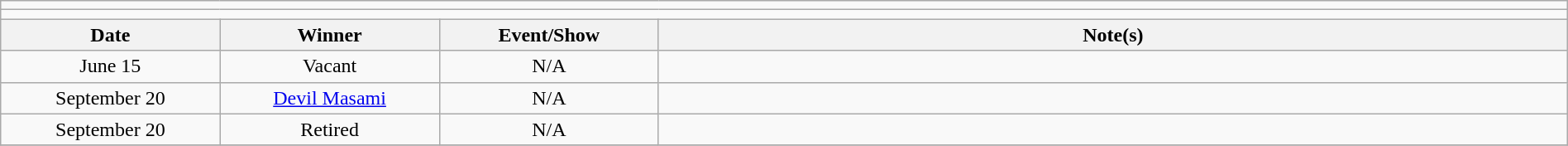<table class="wikitable" style="text-align:center; width:100%;">
<tr>
<td colspan="5"></td>
</tr>
<tr>
<td colspan="5"><strong></strong></td>
</tr>
<tr>
<th width=14%>Date</th>
<th width=14%>Winner</th>
<th width=14%>Event/Show</th>
<th width=58%>Note(s)</th>
</tr>
<tr>
<td>June 15</td>
<td>Vacant</td>
<td>N/A</td>
<td align=left></td>
</tr>
<tr>
<td>September 20</td>
<td><a href='#'>Devil Masami</a></td>
<td>N/A</td>
<td align=left></td>
</tr>
<tr>
<td>September 20</td>
<td>Retired</td>
<td>N/A</td>
<td align=left></td>
</tr>
<tr>
</tr>
</table>
